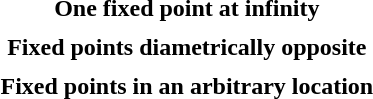<table>
<tr>
<td colspan="3" style="text-align:center;"><strong>One fixed point at infinity</strong></td>
</tr>
<tr>
<td style="text-align:center;"></td>
<td style="text-align:center;"></td>
<td style="text-align:center;"></td>
</tr>
<tr>
<td colspan="3" style="text-align:center;"><strong>Fixed points diametrically opposite</strong></td>
</tr>
<tr>
<td style="text-align:center;"></td>
<td style="text-align:center;"></td>
<td style="text-align:center;"></td>
</tr>
<tr>
<td colspan="3" style="text-align:center;"><strong>Fixed points in an arbitrary location</strong></td>
</tr>
<tr>
<td style="text-align:center;"></td>
<td style="text-align:center;"></td>
<td style="text-align:center;"></td>
</tr>
</table>
